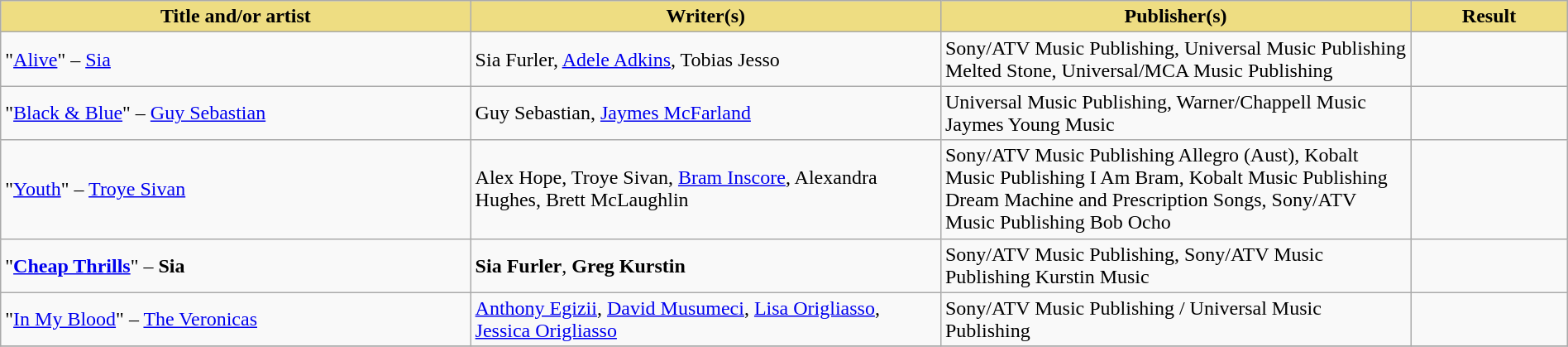<table class="wikitable" width=100%>
<tr>
<th style="width:30%;background:#EEDD82;">Title and/or artist</th>
<th style="width:30%;background:#EEDD82;">Writer(s)</th>
<th style="width:30%;background:#EEDD82;">Publisher(s)</th>
<th style="width:10%;background:#EEDD82;">Result</th>
</tr>
<tr>
<td>"<a href='#'>Alive</a>" – <a href='#'>Sia</a></td>
<td>Sia Furler, <a href='#'>Adele Adkins</a>, Tobias Jesso</td>
<td>Sony/ATV Music Publishing, Universal Music Publishing  Melted Stone, Universal/MCA Music Publishing</td>
<td></td>
</tr>
<tr>
<td>"<a href='#'>Black & Blue</a>" – <a href='#'>Guy Sebastian</a></td>
<td>Guy Sebastian, <a href='#'>Jaymes McFarland</a></td>
<td>Universal Music Publishing, Warner/Chappell Music  Jaymes Young Music</td>
<td></td>
</tr>
<tr>
<td>"<a href='#'>Youth</a>" – <a href='#'>Troye Sivan</a></td>
<td>Alex Hope, Troye Sivan, <a href='#'>Bram Inscore</a>, Alexandra Hughes, Brett McLaughlin</td>
<td>Sony/ATV Music Publishing Allegro (Aust), Kobalt Music Publishing  I Am Bram, Kobalt Music Publishing  Dream Machine and Prescription Songs, Sony/ATV Music Publishing  Bob Ocho</td>
<td></td>
</tr>
<tr>
<td>"<strong><a href='#'>Cheap Thrills</a></strong>" – <strong>Sia</strong></td>
<td><strong>Sia Furler</strong>, <strong>Greg Kurstin</strong></td>
<td>Sony/ATV Music Publishing, Sony/ATV Music Publishing  Kurstin Music</td>
<td></td>
</tr>
<tr>
<td>"<a href='#'>In My Blood</a>" – <a href='#'>The Veronicas</a></td>
<td><a href='#'>Anthony Egizii</a>, <a href='#'>David Musumeci</a>, <a href='#'>Lisa Origliasso</a>, <a href='#'>Jessica Origliasso</a></td>
<td>Sony/ATV Music Publishing / Universal Music Publishing</td>
<td></td>
</tr>
<tr>
</tr>
</table>
